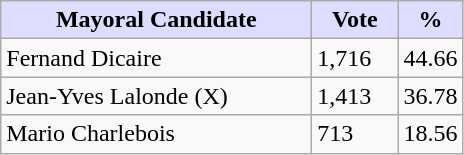<table class="wikitable">
<tr>
<th style="background:#ddf; width:200px;">Mayoral Candidate </th>
<th style="background:#ddf; width:50px;">Vote</th>
<th style="background:#ddf; width:30px;">%</th>
</tr>
<tr>
<td>Fernand Dicaire</td>
<td>1,716</td>
<td>44.66</td>
</tr>
<tr>
<td>Jean-Yves Lalonde (X)</td>
<td>1,413</td>
<td>36.78</td>
</tr>
<tr>
<td>Mario Charlebois</td>
<td>713</td>
<td>18.56</td>
</tr>
</table>
